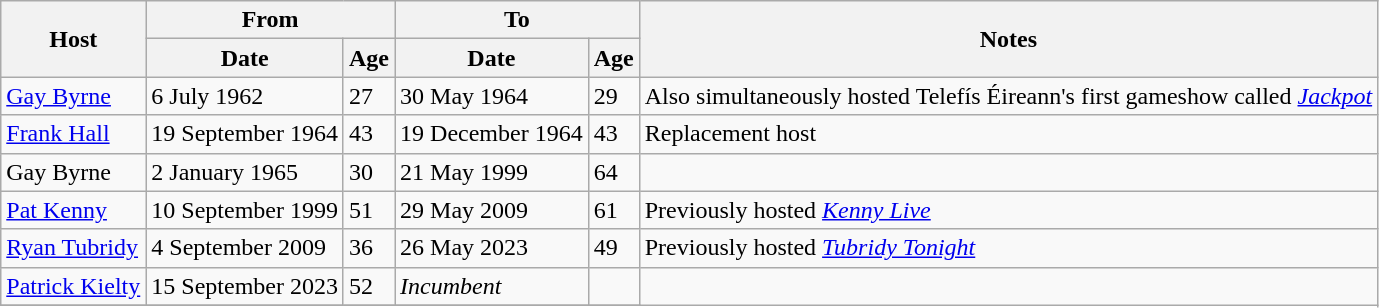<table class="wikitable sortable">
<tr>
<th rowspan="2">Host</th>
<th colspan="2">From</th>
<th colspan="2">To</th>
<th rowspan="2">Notes</th>
</tr>
<tr>
<th>Date</th>
<th>Age</th>
<th>Date</th>
<th>Age</th>
</tr>
<tr>
<td><a href='#'>Gay Byrne</a></td>
<td>6 July 1962</td>
<td>27</td>
<td>30 May 1964</td>
<td>29</td>
<td>Also simultaneously hosted Telefís Éireann's first gameshow called <em><a href='#'>Jackpot</a></em></td>
</tr>
<tr>
<td><a href='#'>Frank Hall</a></td>
<td>19 September 1964</td>
<td>43</td>
<td>19 December 1964</td>
<td>43</td>
<td>Replacement host</td>
</tr>
<tr>
<td>Gay Byrne</td>
<td>2 January 1965</td>
<td>30</td>
<td>21 May 1999</td>
<td>64</td>
<td></td>
</tr>
<tr>
<td><a href='#'>Pat Kenny</a></td>
<td>10 September 1999</td>
<td>51</td>
<td>29 May 2009</td>
<td>61</td>
<td>Previously hosted <em><a href='#'>Kenny Live</a></em></td>
</tr>
<tr>
<td><a href='#'>Ryan Tubridy</a></td>
<td>4 September 2009</td>
<td>36</td>
<td>26 May 2023</td>
<td>49</td>
<td>Previously hosted <em><a href='#'>Tubridy Tonight</a></em></td>
</tr>
<tr>
<td><a href='#'>Patrick Kielty</a></td>
<td>15 September 2023</td>
<td>52</td>
<td><em>Incumbent</em></td>
<td></td>
</tr>
<tr>
</tr>
</table>
